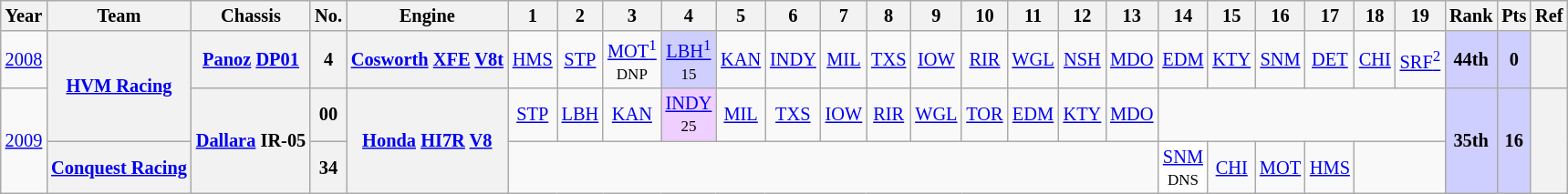<table class="wikitable" style="text-align:center; font-size:85%">
<tr>
<th>Year</th>
<th>Team</th>
<th>Chassis</th>
<th>No.</th>
<th>Engine</th>
<th>1</th>
<th>2</th>
<th>3</th>
<th>4</th>
<th>5</th>
<th>6</th>
<th>7</th>
<th>8</th>
<th>9</th>
<th>10</th>
<th>11</th>
<th>12</th>
<th>13</th>
<th>14</th>
<th>15</th>
<th>16</th>
<th>17</th>
<th>18</th>
<th>19</th>
<th>Rank</th>
<th>Pts</th>
<th>Ref</th>
</tr>
<tr>
<td><a href='#'>2008</a></td>
<th rowspan=2 nowrap><a href='#'>HVM Racing</a></th>
<th nowrap><a href='#'>Panoz</a> <a href='#'>DP01</a></th>
<th>4</th>
<th nowrap><a href='#'>Cosworth</a> <a href='#'>XFE</a> <a href='#'>V8</a><a href='#'>t</a></th>
<td><a href='#'>HMS</a></td>
<td><a href='#'>STP</a></td>
<td><a href='#'>MOT<sup>1</sup></a><br><small>DNP</small></td>
<td style="background:#CFCFFF;"><a href='#'>LBH<sup>1</sup></a><br><small>15</small></td>
<td><a href='#'>KAN</a></td>
<td><a href='#'>INDY</a></td>
<td><a href='#'>MIL</a></td>
<td><a href='#'>TXS</a></td>
<td><a href='#'>IOW</a></td>
<td><a href='#'>RIR</a></td>
<td><a href='#'>WGL</a></td>
<td><a href='#'>NSH</a></td>
<td><a href='#'>MDO</a></td>
<td><a href='#'>EDM</a></td>
<td><a href='#'>KTY</a></td>
<td><a href='#'>SNM</a></td>
<td><a href='#'>DET</a></td>
<td><a href='#'>CHI</a></td>
<td><a href='#'>SRF<sup>2</sup></a></td>
<th style="background:#CFCFFF;">44th</th>
<th style="background:#CFCFFF;">0</th>
<th></th>
</tr>
<tr>
<td rowspan=2><a href='#'>2009</a></td>
<th rowspan=2 nowrap><a href='#'>Dallara</a> IR-05</th>
<th>00</th>
<th rowspan=2 nowrap><a href='#'>Honda</a> <a href='#'>HI7R</a> <a href='#'>V8</a></th>
<td><a href='#'>STP</a></td>
<td><a href='#'>LBH</a></td>
<td><a href='#'>KAN</a></td>
<td style="background:#EFCFFF;"><a href='#'>INDY</a><br><small>25</small></td>
<td><a href='#'>MIL</a></td>
<td><a href='#'>TXS</a></td>
<td><a href='#'>IOW</a></td>
<td><a href='#'>RIR</a></td>
<td><a href='#'>WGL</a></td>
<td><a href='#'>TOR</a></td>
<td><a href='#'>EDM</a></td>
<td><a href='#'>KTY</a></td>
<td><a href='#'>MDO</a></td>
<td colspan=6></td>
<th rowspan=2 style="background:#CFCFFF;">35th</th>
<th rowspan=2 style="background:#CFCFFF;">16</th>
<th rowspan=2></th>
</tr>
<tr>
<th nowrap><a href='#'>Conquest Racing</a></th>
<th>34</th>
<td colspan=13></td>
<td style="background:#FFFFFF;"><a href='#'>SNM</a><br><small>DNS</small></td>
<td><a href='#'>CHI</a></td>
<td><a href='#'>MOT</a></td>
<td><a href='#'>HMS</a></td>
<td colspan=2></td>
</tr>
</table>
